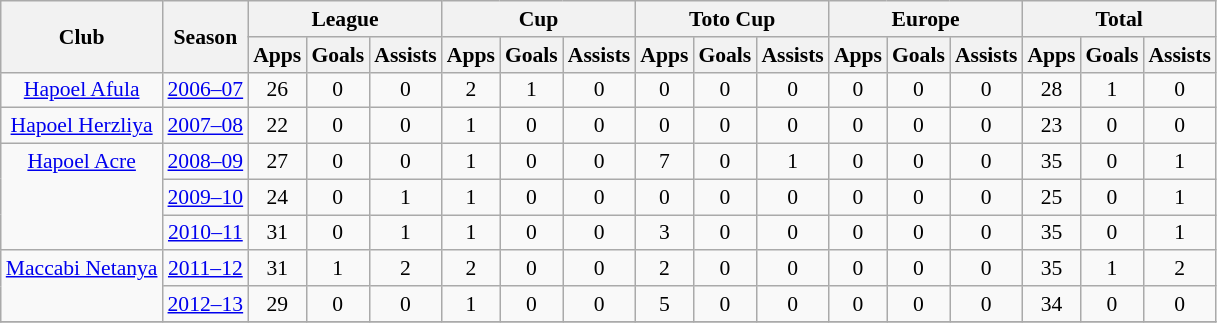<table class="wikitable" style="font-size:90%; text-align: center;">
<tr>
<th rowspan="2">Club</th>
<th rowspan="2">Season</th>
<th colspan="3">League</th>
<th colspan="3">Cup</th>
<th colspan="3">Toto Cup</th>
<th colspan="3">Europe</th>
<th colspan="3">Total</th>
</tr>
<tr>
<th>Apps</th>
<th>Goals</th>
<th>Assists</th>
<th>Apps</th>
<th>Goals</th>
<th>Assists</th>
<th>Apps</th>
<th>Goals</th>
<th>Assists</th>
<th>Apps</th>
<th>Goals</th>
<th>Assists</th>
<th>Apps</th>
<th>Goals</th>
<th>Assists</th>
</tr>
<tr |-||-||-|>
<td rowspan="1" valign="top"><a href='#'>Hapoel Afula</a></td>
<td><a href='#'>2006–07</a></td>
<td>26</td>
<td>0</td>
<td>0</td>
<td>2</td>
<td>1</td>
<td>0</td>
<td>0</td>
<td>0</td>
<td>0</td>
<td>0</td>
<td>0</td>
<td>0</td>
<td>28</td>
<td>1</td>
<td>0</td>
</tr>
<tr>
<td rowspan="1" valign="top"><a href='#'>Hapoel Herzliya</a></td>
<td><a href='#'>2007–08</a></td>
<td>22</td>
<td>0</td>
<td>0</td>
<td>1</td>
<td>0</td>
<td>0</td>
<td>0</td>
<td>0</td>
<td>0</td>
<td>0</td>
<td>0</td>
<td>0</td>
<td>23</td>
<td>0</td>
<td>0</td>
</tr>
<tr>
<td rowspan="3" valign="top"><a href='#'>Hapoel Acre</a></td>
<td><a href='#'>2008–09</a></td>
<td>27</td>
<td>0</td>
<td>0</td>
<td>1</td>
<td>0</td>
<td>0</td>
<td>7</td>
<td>0</td>
<td>1</td>
<td>0</td>
<td>0</td>
<td>0</td>
<td>35</td>
<td>0</td>
<td>1</td>
</tr>
<tr>
<td><a href='#'>2009–10</a></td>
<td>24</td>
<td>0</td>
<td>1</td>
<td>1</td>
<td>0</td>
<td>0</td>
<td>0</td>
<td>0</td>
<td>0</td>
<td>0</td>
<td>0</td>
<td>0</td>
<td>25</td>
<td>0</td>
<td>1</td>
</tr>
<tr>
<td><a href='#'>2010–11</a></td>
<td>31</td>
<td>0</td>
<td>1</td>
<td>1</td>
<td>0</td>
<td>0</td>
<td>3</td>
<td>0</td>
<td>0</td>
<td>0</td>
<td>0</td>
<td>0</td>
<td>35</td>
<td>0</td>
<td>1</td>
</tr>
<tr>
<td rowspan="2" valign="top"><a href='#'>Maccabi Netanya</a></td>
<td><a href='#'>2011–12</a></td>
<td>31</td>
<td>1</td>
<td>2</td>
<td>2</td>
<td>0</td>
<td>0</td>
<td>2</td>
<td>0</td>
<td>0</td>
<td>0</td>
<td>0</td>
<td>0</td>
<td>35</td>
<td>1</td>
<td>2</td>
</tr>
<tr>
<td><a href='#'>2012–13</a></td>
<td>29</td>
<td>0</td>
<td>0</td>
<td>1</td>
<td>0</td>
<td>0</td>
<td>5</td>
<td>0</td>
<td>0</td>
<td>0</td>
<td>0</td>
<td>0</td>
<td>34</td>
<td>0</td>
<td>0</td>
</tr>
<tr>
</tr>
</table>
